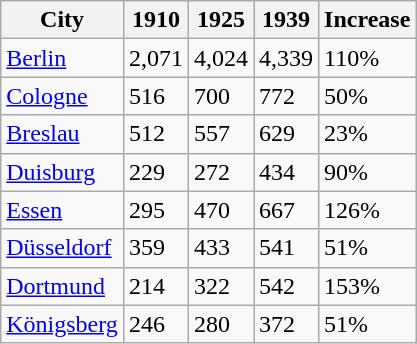<table class="wikitable sortable floatright">
<tr>
<th>City</th>
<th>1910</th>
<th>1925</th>
<th>1939</th>
<th>Increase</th>
</tr>
<tr>
<td><a href='#'>Berlin</a></td>
<td>2,071</td>
<td>4,024</td>
<td>4,339</td>
<td>110%</td>
</tr>
<tr>
<td><a href='#'>Cologne</a></td>
<td>516</td>
<td>700</td>
<td>772</td>
<td>50%</td>
</tr>
<tr>
<td><a href='#'>Breslau</a></td>
<td>512</td>
<td>557</td>
<td>629</td>
<td>23%</td>
</tr>
<tr>
<td><a href='#'>Duisburg</a></td>
<td>229</td>
<td>272</td>
<td>434</td>
<td>90%</td>
</tr>
<tr>
<td><a href='#'>Essen</a></td>
<td>295</td>
<td>470</td>
<td>667</td>
<td>126%</td>
</tr>
<tr>
<td><a href='#'>Düsseldorf</a></td>
<td>359</td>
<td>433</td>
<td>541</td>
<td>51%</td>
</tr>
<tr>
<td><a href='#'>Dortmund</a></td>
<td>214</td>
<td>322</td>
<td>542</td>
<td>153%</td>
</tr>
<tr>
<td><a href='#'>Königsberg</a></td>
<td>246</td>
<td>280</td>
<td>372</td>
<td>51%</td>
</tr>
</table>
